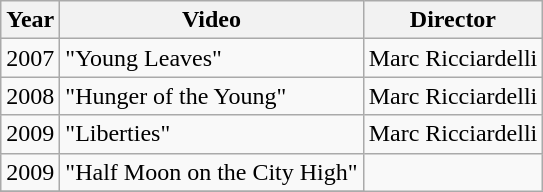<table class="wikitable" border="1">
<tr>
<th>Year</th>
<th>Video</th>
<th>Director</th>
</tr>
<tr>
<td>2007</td>
<td>"Young Leaves"</td>
<td>Marc Ricciardelli</td>
</tr>
<tr>
<td>2008</td>
<td>"Hunger of the Young"</td>
<td>Marc Ricciardelli</td>
</tr>
<tr>
<td>2009</td>
<td>"Liberties"</td>
<td>Marc Ricciardelli</td>
</tr>
<tr>
<td>2009</td>
<td>"Half Moon on the City High"</td>
</tr>
<tr>
</tr>
</table>
